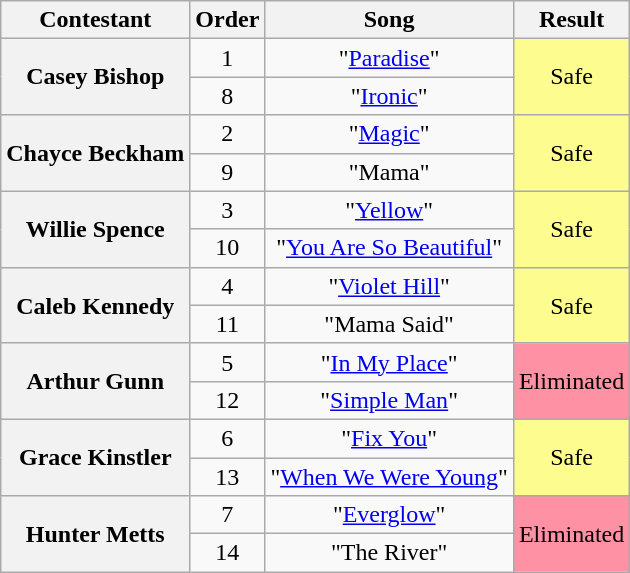<table class="wikitable unsortable" style="text-align:center;">
<tr>
<th scope="col">Contestant</th>
<th scope="col">Order</th>
<th scope="col">Song</th>
<th scope="col">Result</th>
</tr>
<tr>
<th scope="row" rowspan="2">Casey Bishop</th>
<td>1</td>
<td>"<a href='#'>Paradise</a>"</td>
<td rowspan="2" style="background:#FDFC8F;">Safe</td>
</tr>
<tr>
<td>8</td>
<td>"<a href='#'>Ironic</a>"</td>
</tr>
<tr>
<th scope="row" rowspan="2">Chayce Beckham</th>
<td>2</td>
<td>"<a href='#'>Magic</a>"</td>
<td rowspan="2" style="background:#FDFC8F;">Safe</td>
</tr>
<tr>
<td>9</td>
<td>"Mama"</td>
</tr>
<tr>
<th scope="row" rowspan="2">Willie Spence</th>
<td>3</td>
<td>"<a href='#'>Yellow</a>"</td>
<td rowspan="2" style="background:#FDFC8F;">Safe</td>
</tr>
<tr>
<td>10</td>
<td>"<a href='#'>You Are So Beautiful</a>"</td>
</tr>
<tr>
<th scope="row" rowspan="2">Caleb Kennedy</th>
<td>4</td>
<td>"<a href='#'>Violet Hill</a>"</td>
<td rowspan="2" style="background:#FDFC8F;">Safe</td>
</tr>
<tr>
<td>11</td>
<td>"Mama Said"</td>
</tr>
<tr>
<th scope="row" rowspan="2">Arthur Gunn</th>
<td>5</td>
<td>"<a href='#'>In My Place</a>"</td>
<td rowspan="2" style="background:#FF91A4;">Eliminated</td>
</tr>
<tr>
<td>12</td>
<td>"<a href='#'>Simple Man</a>"</td>
</tr>
<tr>
<th scope="row" rowspan="2">Grace Kinstler</th>
<td>6</td>
<td>"<a href='#'>Fix You</a>"</td>
<td rowspan="2" style="background:#FDFC8F;">Safe</td>
</tr>
<tr>
<td>13</td>
<td>"<a href='#'>When We Were Young</a>"</td>
</tr>
<tr>
<th scope="row" rowspan="2">Hunter Metts</th>
<td>7</td>
<td>"<a href='#'>Everglow</a>"</td>
<td rowspan="2" style="background:#FF91A4;">Eliminated</td>
</tr>
<tr>
<td>14</td>
<td>"The River"</td>
</tr>
</table>
